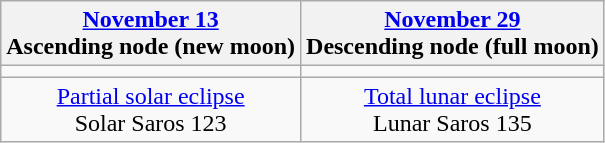<table class="wikitable">
<tr>
<th><a href='#'>November 13</a><br>Ascending node (new moon)<br></th>
<th><a href='#'>November 29</a><br>Descending node (full moon)<br></th>
</tr>
<tr>
<td></td>
<td></td>
</tr>
<tr align=center>
<td><a href='#'>Partial solar eclipse</a><br>Solar Saros 123</td>
<td><a href='#'>Total lunar eclipse</a><br>Lunar Saros 135</td>
</tr>
</table>
